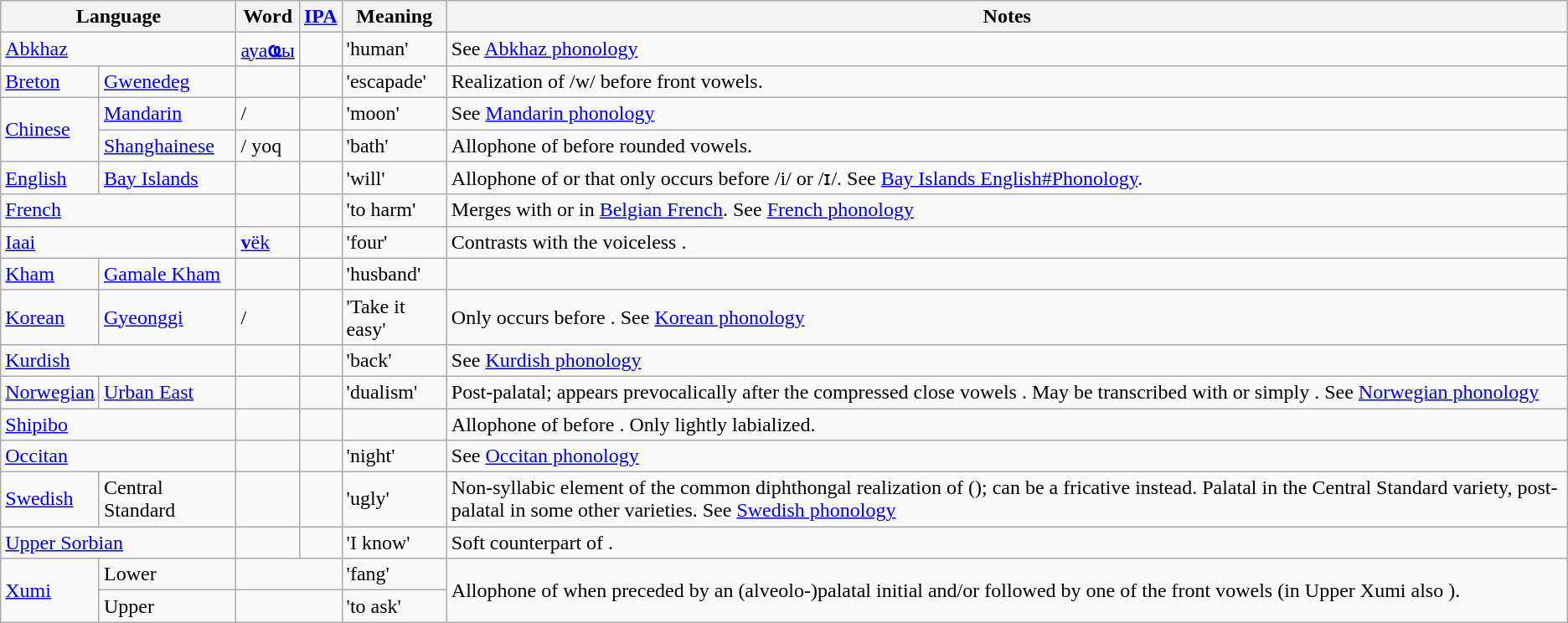<table class="wikitable">
<tr>
<th colspan="2">Language</th>
<th>Word</th>
<th><a href='#'>IPA</a></th>
<th>Meaning</th>
<th>Notes</th>
</tr>
<tr>
<td colspan="2"><a href='#'>Abkhaz</a></td>
<td><a href='#'>ауа<strong>ҩ</strong>ы</a></td>
<td></td>
<td>'human'</td>
<td>See <a href='#'>Abkhaz phonology</a></td>
</tr>
<tr>
<td><a href='#'>Breton</a></td>
<td><a href='#'>Gwenedeg</a></td>
<td></td>
<td></td>
<td>'escapade'</td>
<td>Realization of /w/ before front vowels.</td>
</tr>
<tr>
<td rowspan="2"><a href='#'>Chinese</a></td>
<td><a href='#'>Mandarin</a></td>
<td> / </td>
<td></td>
<td>'moon'</td>
<td>See <a href='#'>Mandarin phonology</a></td>
</tr>
<tr>
<td><a href='#'>Shanghainese</a></td>
<td> / yoq</td>
<td></td>
<td>'bath'</td>
<td>Allophone of  before rounded vowels.</td>
</tr>
<tr>
<td><a href='#'>English</a></td>
<td><a href='#'>Bay Islands</a></td>
<td></td>
<td></td>
<td>'will'</td>
<td>Allophone of  or  that only occurs before /i/ or /ɪ/. See <a href='#'>Bay Islands English#Phonology</a>.</td>
</tr>
<tr>
<td colspan="2"><a href='#'>French</a></td>
<td></td>
<td></td>
<td>'to harm'</td>
<td>Merges with  or  in <a href='#'>Belgian French</a>. See <a href='#'>French phonology</a></td>
</tr>
<tr>
<td colspan="2"><a href='#'>Iaai</a></td>
<td><a href='#'><strong>v</strong>ëk</a></td>
<td></td>
<td>'four'</td>
<td>Contrasts with the voiceless .</td>
</tr>
<tr>
<td><a href='#'>Kham</a></td>
<td><a href='#'>Gamale Kham</a></td>
<td></td>
<td></td>
<td>'husband'</td>
<td></td>
</tr>
<tr>
<td><a href='#'>Korean</a></td>
<td><a href='#'>Gyeonggi</a></td>
<td> / </td>
<td></td>
<td>'Take it easy'</td>
<td>Only occurs before . See <a href='#'>Korean phonology</a></td>
</tr>
<tr>
<td colspan="2"><a href='#'>Kurdish</a></td>
<td></td>
<td></td>
<td>'back'</td>
<td>See <a href='#'>Kurdish phonology</a></td>
</tr>
<tr>
<td><a href='#'>Norwegian</a></td>
<td><a href='#'>Urban East</a></td>
<td></td>
<td></td>
<td>'dualism'</td>
<td>Post-palatal; appears prevocalically after the compressed close vowels . May be transcribed with  or simply . See <a href='#'>Norwegian phonology</a></td>
</tr>
<tr>
<td colspan="2"><a href='#'>Shipibo</a></td>
<td></td>
<td></td>
<td></td>
<td>Allophone of  before . Only lightly labialized.</td>
</tr>
<tr>
<td colspan="2"><a href='#'>Occitan</a></td>
<td></td>
<td></td>
<td>'night'</td>
<td>See <a href='#'>Occitan phonology</a></td>
</tr>
<tr>
<td><a href='#'>Swedish</a></td>
<td>Central Standard</td>
<td></td>
<td></td>
<td>'ugly'</td>
<td>Non-syllabic element of the common diphthongal realization of  (); can be a fricative instead. Palatal in the Central Standard variety, post-palatal in some other varieties. See <a href='#'>Swedish phonology</a></td>
</tr>
<tr>
<td colspan="2"><a href='#'>Upper Sorbian</a></td>
<td></td>
<td></td>
<td>'I know'</td>
<td>Soft counterpart of .</td>
</tr>
<tr>
<td rowspan="2"><a href='#'>Xumi</a></td>
<td>Lower</td>
<td colspan=2 align=center></td>
<td>'fang'</td>
<td rowspan=2>Allophone of  when preceded by an (alveolo-)palatal initial and/or followed by one of the front vowels  (in Upper Xumi also ).</td>
</tr>
<tr>
<td>Upper</td>
<td colspan=2 align=center></td>
<td>'to ask'</td>
</tr>
</table>
